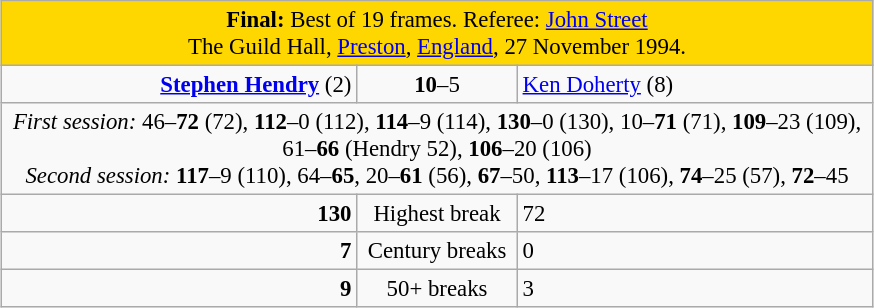<table class="wikitable" style="font-size: 95%; margin: 1em auto 1em auto;">
<tr>
<td colspan="3" align="center" bgcolor="#ffd700"><strong>Final:</strong> Best of 19 frames. Referee: <a href='#'>John Street</a><br>The Guild Hall, <a href='#'>Preston</a>, <a href='#'>England</a>, 27 November 1994.</td>
</tr>
<tr>
<td width="230" align="right"><strong><a href='#'>Stephen Hendry</a></strong> (2)<br></td>
<td width="100" align="center"><strong>10</strong>–5</td>
<td width="230"><a href='#'>Ken Doherty</a> (8)<br></td>
</tr>
<tr>
<td colspan="3" align="center" style="font-size: 100%"><em>First session:</em> 46–<strong>72</strong> (72), <strong>112</strong>–0 (112), <strong>114</strong>–9 (114), <strong>130</strong>–0 (130), 10–<strong>71</strong> (71), <strong>109</strong>–23 (109), 61–<strong>66</strong> (Hendry 52), <strong>106</strong>–20 (106)<br><em>Second session:</em> <strong>117</strong>–9 (110), 64–<strong>65</strong>, 20–<strong>61</strong> (56), <strong>67</strong>–50, <strong>113</strong>–17 (106), <strong>74</strong>–25 (57), <strong>72</strong>–45</td>
</tr>
<tr>
<td align="right"><strong>130</strong></td>
<td align="center">Highest break</td>
<td>72</td>
</tr>
<tr>
<td align="right"><strong>7</strong></td>
<td align="center">Century breaks</td>
<td>0</td>
</tr>
<tr>
<td align="right"><strong>9</strong></td>
<td align="center">50+ breaks</td>
<td>3</td>
</tr>
</table>
